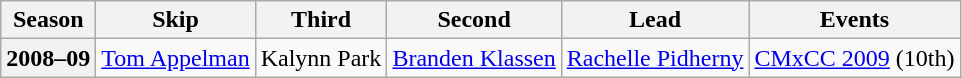<table class="wikitable">
<tr>
<th scope="col">Season</th>
<th scope="col">Skip</th>
<th scope="col">Third</th>
<th scope="col">Second</th>
<th scope="col">Lead</th>
<th scope="col">Events</th>
</tr>
<tr>
<th scope="row">2008–09</th>
<td><a href='#'>Tom Appelman</a></td>
<td>Kalynn Park</td>
<td><a href='#'>Branden Klassen</a></td>
<td><a href='#'>Rachelle Pidherny</a></td>
<td><a href='#'>CMxCC 2009</a> (10th)</td>
</tr>
</table>
